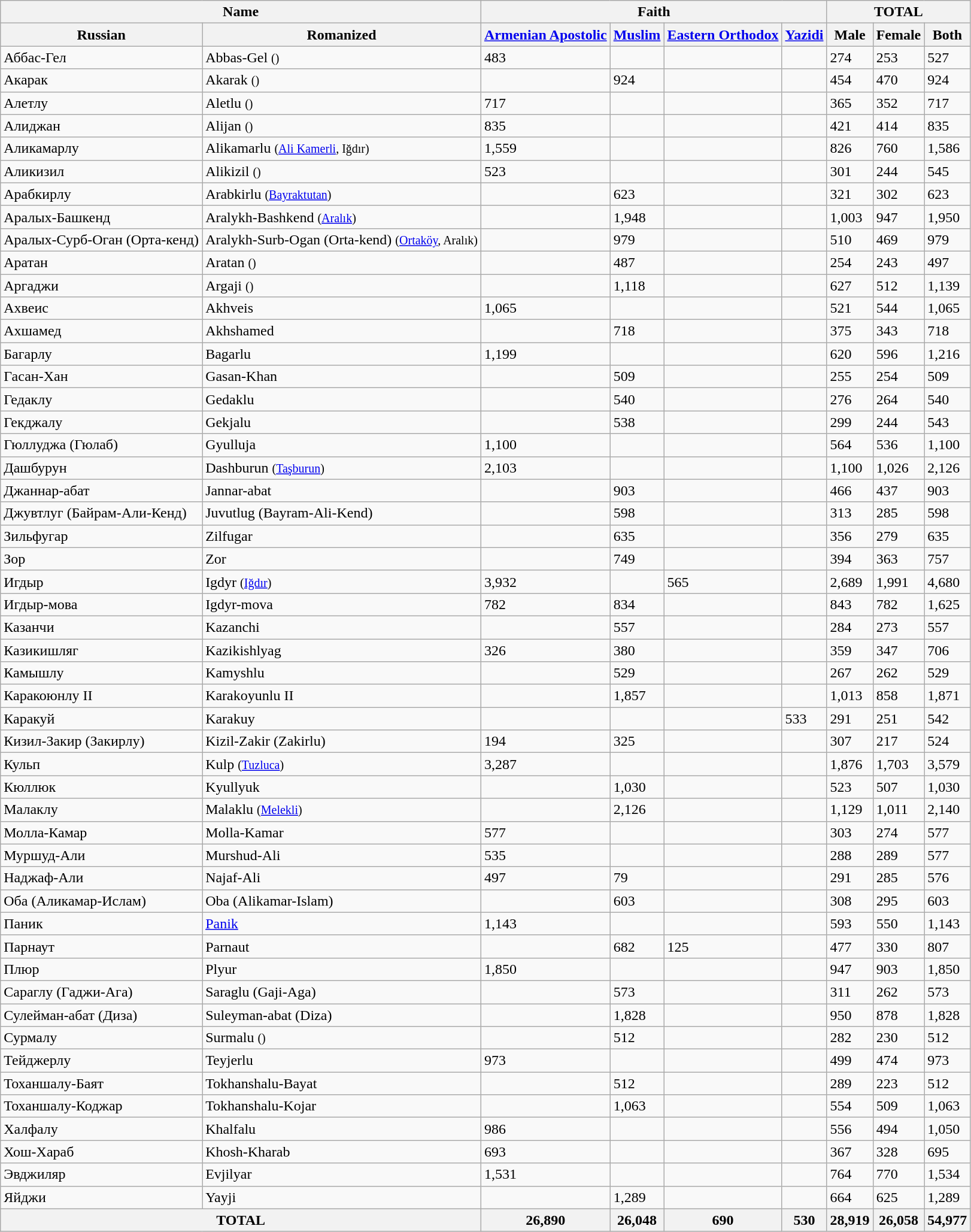<table class="wikitable sortable">
<tr>
<th colspan="2">Name</th>
<th colspan="4">Faith</th>
<th colspan="3">TOTAL</th>
</tr>
<tr>
<th>Russian</th>
<th>Romanized</th>
<th><a href='#'>Armenian Apostolic</a></th>
<th><a href='#'>Muslim</a></th>
<th><a href='#'>Eastern Orthodox</a></th>
<th><a href='#'>Yazidi</a></th>
<th>Male</th>
<th>Female</th>
<th>Both</th>
</tr>
<tr>
<td>Аббас-Гел</td>
<td>Abbas-Gel <small>()</small></td>
<td>483</td>
<td></td>
<td></td>
<td></td>
<td>274</td>
<td>253</td>
<td>527</td>
</tr>
<tr>
<td>Акарак</td>
<td>Akarak <small>()</small></td>
<td></td>
<td>924</td>
<td></td>
<td></td>
<td>454</td>
<td>470</td>
<td>924</td>
</tr>
<tr>
<td>Алетлу</td>
<td>Aletlu <small>()</small></td>
<td>717</td>
<td></td>
<td></td>
<td></td>
<td>365</td>
<td>352</td>
<td>717</td>
</tr>
<tr>
<td>Алиджан</td>
<td>Alijan <small>()</small></td>
<td>835</td>
<td></td>
<td></td>
<td></td>
<td>421</td>
<td>414</td>
<td>835</td>
</tr>
<tr>
<td>Аликамарлу</td>
<td>Alikamarlu <small>(<a href='#'>Ali Kamerli</a>, Iğdır)</small></td>
<td>1,559</td>
<td></td>
<td></td>
<td></td>
<td>826</td>
<td>760</td>
<td>1,586</td>
</tr>
<tr>
<td>Аликизил</td>
<td>Alikizil <small>()</small></td>
<td>523</td>
<td></td>
<td></td>
<td></td>
<td>301</td>
<td>244</td>
<td>545</td>
</tr>
<tr>
<td>Арабкирлу</td>
<td>Arabkirlu <small>(<a href='#'>Bayraktutan</a>)</small></td>
<td></td>
<td>623</td>
<td></td>
<td></td>
<td>321</td>
<td>302</td>
<td>623</td>
</tr>
<tr>
<td>Аралых-Башкенд</td>
<td>Aralykh-Bashkend <small>(<a href='#'>Aralık</a>)</small></td>
<td></td>
<td>1,948</td>
<td></td>
<td></td>
<td>1,003</td>
<td>947</td>
<td>1,950</td>
</tr>
<tr>
<td>Аралых-Сурб-Оган (Орта-кенд)</td>
<td>Aralykh-Surb-Ogan (Orta-kend) <small>(<a href='#'>Ortaköy</a>, Aralık)</small></td>
<td></td>
<td>979</td>
<td></td>
<td></td>
<td>510</td>
<td>469</td>
<td>979</td>
</tr>
<tr>
<td>Аратан</td>
<td>Aratan <small>()</small></td>
<td></td>
<td>487</td>
<td></td>
<td></td>
<td>254</td>
<td>243</td>
<td>497</td>
</tr>
<tr>
<td>Аргаджи</td>
<td>Argaji <small>()</small></td>
<td></td>
<td>1,118</td>
<td></td>
<td></td>
<td>627</td>
<td>512</td>
<td>1,139</td>
</tr>
<tr>
<td>Ахвеис</td>
<td>Akhveis</td>
<td>1,065</td>
<td></td>
<td></td>
<td></td>
<td>521</td>
<td>544</td>
<td>1,065</td>
</tr>
<tr>
<td>Ахшамед</td>
<td>Akhshamed</td>
<td></td>
<td>718</td>
<td></td>
<td></td>
<td>375</td>
<td>343</td>
<td>718</td>
</tr>
<tr>
<td>Багарлу</td>
<td>Bagarlu</td>
<td>1,199</td>
<td></td>
<td></td>
<td></td>
<td>620</td>
<td>596</td>
<td>1,216</td>
</tr>
<tr>
<td>Гасан-Хан</td>
<td>Gasan-Khan</td>
<td></td>
<td>509</td>
<td></td>
<td></td>
<td>255</td>
<td>254</td>
<td>509</td>
</tr>
<tr>
<td>Гедаклу</td>
<td>Gedaklu</td>
<td></td>
<td>540</td>
<td></td>
<td></td>
<td>276</td>
<td>264</td>
<td>540</td>
</tr>
<tr>
<td>Гекджалу</td>
<td>Gekjalu</td>
<td></td>
<td>538</td>
<td></td>
<td></td>
<td>299</td>
<td>244</td>
<td>543</td>
</tr>
<tr>
<td>Гюллуджа (Гюлаб)</td>
<td>Gyulluja</td>
<td>1,100</td>
<td></td>
<td></td>
<td></td>
<td>564</td>
<td>536</td>
<td>1,100</td>
</tr>
<tr>
<td>Дашбурун</td>
<td>Dashburun <small>(<a href='#'>Taşburun</a>)</small></td>
<td>2,103</td>
<td></td>
<td></td>
<td></td>
<td>1,100</td>
<td>1,026</td>
<td>2,126</td>
</tr>
<tr>
<td>Джаннар-абат</td>
<td>Jannar-abat</td>
<td></td>
<td>903</td>
<td></td>
<td></td>
<td>466</td>
<td>437</td>
<td>903</td>
</tr>
<tr>
<td>Джувтлуг (Байрам-Али-Кенд)</td>
<td>Juvutlug (Bayram-Ali-Kend)</td>
<td></td>
<td>598</td>
<td></td>
<td></td>
<td>313</td>
<td>285</td>
<td>598</td>
</tr>
<tr>
<td>Зильфугар</td>
<td>Zilfugar</td>
<td></td>
<td>635</td>
<td></td>
<td></td>
<td>356</td>
<td>279</td>
<td>635</td>
</tr>
<tr>
<td>Зор</td>
<td>Zor</td>
<td></td>
<td>749</td>
<td></td>
<td></td>
<td>394</td>
<td>363</td>
<td>757</td>
</tr>
<tr>
<td>Игдыр</td>
<td>Igdyr <small>(<a href='#'>Iğdır</a>)</small></td>
<td>3,932</td>
<td></td>
<td>565</td>
<td></td>
<td>2,689</td>
<td>1,991</td>
<td>4,680</td>
</tr>
<tr>
<td>Игдыр-мова</td>
<td>Igdyr-mova</td>
<td>782</td>
<td>834</td>
<td></td>
<td></td>
<td>843</td>
<td>782</td>
<td>1,625</td>
</tr>
<tr>
<td>Казанчи</td>
<td>Kazanchi</td>
<td></td>
<td>557</td>
<td></td>
<td></td>
<td>284</td>
<td>273</td>
<td>557</td>
</tr>
<tr>
<td>Казикишляг</td>
<td>Kazikishlyag</td>
<td>326</td>
<td>380</td>
<td></td>
<td></td>
<td>359</td>
<td>347</td>
<td>706</td>
</tr>
<tr>
<td>Камышлу</td>
<td>Kamyshlu</td>
<td></td>
<td>529</td>
<td></td>
<td></td>
<td>267</td>
<td>262</td>
<td>529</td>
</tr>
<tr>
<td>Каракоюнлу II</td>
<td>Karakoyunlu II</td>
<td></td>
<td>1,857</td>
<td></td>
<td></td>
<td>1,013</td>
<td>858</td>
<td>1,871</td>
</tr>
<tr>
<td>Каракуй</td>
<td>Karakuy</td>
<td></td>
<td></td>
<td></td>
<td>533</td>
<td>291</td>
<td>251</td>
<td>542</td>
</tr>
<tr>
<td>Кизил-Закир (Закирлу)</td>
<td>Kizil-Zakir (Zakirlu)</td>
<td>194</td>
<td>325</td>
<td></td>
<td></td>
<td>307</td>
<td>217</td>
<td>524</td>
</tr>
<tr>
<td>Кульп</td>
<td>Kulp <small>(<a href='#'>Tuzluca</a>)</small></td>
<td>3,287</td>
<td></td>
<td></td>
<td></td>
<td>1,876</td>
<td>1,703</td>
<td>3,579</td>
</tr>
<tr>
<td>Кюллюк</td>
<td>Kyullyuk</td>
<td></td>
<td>1,030</td>
<td></td>
<td></td>
<td>523</td>
<td>507</td>
<td>1,030</td>
</tr>
<tr>
<td>Малаклу</td>
<td>Malaklu <small>(<a href='#'>Melekli</a>)</small></td>
<td></td>
<td>2,126</td>
<td></td>
<td></td>
<td>1,129</td>
<td>1,011</td>
<td>2,140</td>
</tr>
<tr>
<td>Молла-Камар</td>
<td>Molla-Kamar</td>
<td>577</td>
<td></td>
<td></td>
<td></td>
<td>303</td>
<td>274</td>
<td>577</td>
</tr>
<tr>
<td>Муршуд-Али</td>
<td>Murshud-Ali</td>
<td>535</td>
<td></td>
<td></td>
<td></td>
<td>288</td>
<td>289</td>
<td>577</td>
</tr>
<tr>
<td>Наджаф-Али</td>
<td>Najaf-Ali</td>
<td>497</td>
<td>79</td>
<td></td>
<td></td>
<td>291</td>
<td>285</td>
<td>576</td>
</tr>
<tr>
<td>Оба (Аликамар-Ислам)</td>
<td>Oba (Alikamar-Islam)</td>
<td></td>
<td>603</td>
<td></td>
<td></td>
<td>308</td>
<td>295</td>
<td>603</td>
</tr>
<tr>
<td>Паник</td>
<td><a href='#'>Panik</a></td>
<td>1,143</td>
<td></td>
<td></td>
<td></td>
<td>593</td>
<td>550</td>
<td>1,143</td>
</tr>
<tr>
<td>Парнаут</td>
<td>Parnaut</td>
<td></td>
<td>682</td>
<td>125</td>
<td></td>
<td>477</td>
<td>330</td>
<td>807</td>
</tr>
<tr>
<td>Плюр</td>
<td>Plyur</td>
<td>1,850</td>
<td></td>
<td></td>
<td></td>
<td>947</td>
<td>903</td>
<td>1,850</td>
</tr>
<tr>
<td>Сараглу (Гаджи-Ага)</td>
<td>Saraglu (Gaji-Aga)</td>
<td></td>
<td>573</td>
<td></td>
<td></td>
<td>311</td>
<td>262</td>
<td>573</td>
</tr>
<tr>
<td>Сулейман-абат (Диза)</td>
<td>Suleyman-abat (Diza)</td>
<td></td>
<td>1,828</td>
<td></td>
<td></td>
<td>950</td>
<td>878</td>
<td>1,828</td>
</tr>
<tr>
<td>Сурмалу</td>
<td>Surmalu <small>()</small></td>
<td></td>
<td>512</td>
<td></td>
<td></td>
<td>282</td>
<td>230</td>
<td>512</td>
</tr>
<tr>
<td>Тейджерлу</td>
<td>Teyjerlu</td>
<td>973</td>
<td></td>
<td></td>
<td></td>
<td>499</td>
<td>474</td>
<td>973</td>
</tr>
<tr>
<td>Тоханшалу-Баят</td>
<td>Tokhanshalu-Bayat</td>
<td></td>
<td>512</td>
<td></td>
<td></td>
<td>289</td>
<td>223</td>
<td>512</td>
</tr>
<tr>
<td>Тоханшалу-Коджар</td>
<td>Tokhanshalu-Kojar</td>
<td></td>
<td>1,063</td>
<td></td>
<td></td>
<td>554</td>
<td>509</td>
<td>1,063</td>
</tr>
<tr>
<td>Халфалу</td>
<td>Khalfalu</td>
<td>986</td>
<td></td>
<td></td>
<td></td>
<td>556</td>
<td>494</td>
<td>1,050</td>
</tr>
<tr>
<td>Хош-Хараб</td>
<td>Khosh-Kharab</td>
<td>693</td>
<td></td>
<td></td>
<td></td>
<td>367</td>
<td>328</td>
<td>695</td>
</tr>
<tr>
<td>Эвджиляр</td>
<td>Evjilyar</td>
<td>1,531</td>
<td></td>
<td></td>
<td></td>
<td>764</td>
<td>770</td>
<td>1,534</td>
</tr>
<tr>
<td>Яйджи</td>
<td>Yayji</td>
<td></td>
<td>1,289</td>
<td></td>
<td></td>
<td>664</td>
<td>625</td>
<td>1,289</td>
</tr>
<tr>
<th colspan="2">TOTAL</th>
<th>26,890</th>
<th>26,048</th>
<th>690</th>
<th>530</th>
<th>28,919</th>
<th>26,058</th>
<th>54,977</th>
</tr>
</table>
